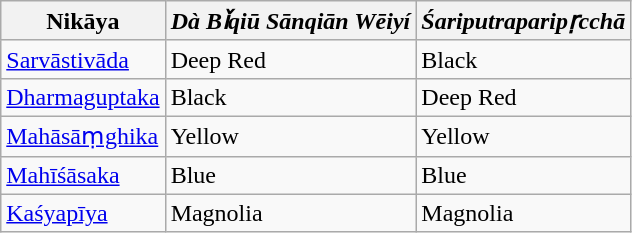<table class="wikitable">
<tr>
<th>Nikāya</th>
<th><em>Dà Bǐqiū Sānqiān Wēiyí</em></th>
<th><em>Śariputraparipṛcchā</em></th>
</tr>
<tr>
<td><a href='#'>Sarvāstivāda</a></td>
<td>Deep Red</td>
<td>Black</td>
</tr>
<tr>
<td><a href='#'>Dharmaguptaka</a></td>
<td>Black</td>
<td>Deep Red</td>
</tr>
<tr>
<td><a href='#'>Mahāsāṃghika</a></td>
<td>Yellow</td>
<td>Yellow</td>
</tr>
<tr>
<td><a href='#'>Mahīśāsaka</a></td>
<td>Blue</td>
<td>Blue</td>
</tr>
<tr>
<td><a href='#'>Kaśyapīya</a></td>
<td>Magnolia</td>
<td>Magnolia</td>
</tr>
</table>
